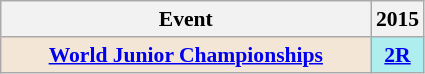<table style='font-size: 90%; text-align:center;' class='wikitable'>
<tr>
<th>Event</th>
<th>2015</th>
</tr>
<tr>
<td bgcolor=F3E6D7 style="width: 240px;align=left"><strong><a href='#'>World Junior Championships</a></strong></td>
<td bgcolor=AFEEEE><a href='#'><strong>2R</strong></a></td>
</tr>
</table>
